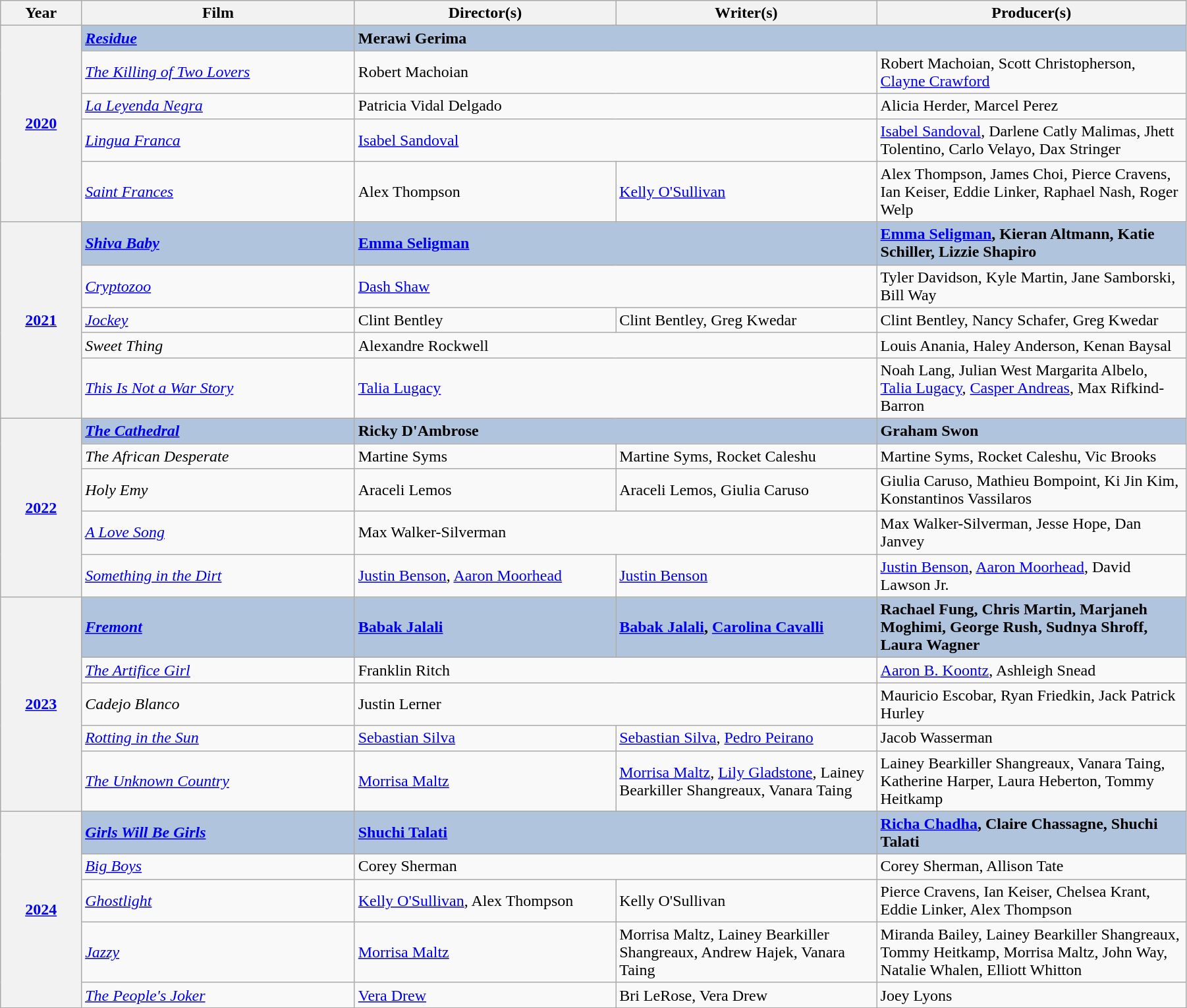<table class="wikitable" width="95%" cellpadding="5">
<tr>
<th width="60">Year</th>
<th width="220">Film</th>
<th width="210">Director(s)</th>
<th width="210">Writer(s)</th>
<th width="250">Producer(s)</th>
</tr>
<tr>
<th rowspan="5" style="text-align:center;"><a href='#'>2020</a><br></th>
<td style="background:#B0C4DE"><strong><em><a href='#'>Residue</a></em></strong></td>
<td colspan="3" style="background:#B0C4DE"><strong>Merawi Gerima</strong></td>
</tr>
<tr>
<td><em><a href='#'>The Killing of Two Lovers</a></em></td>
<td colspan="2">Robert Machoian</td>
<td>Robert Machoian, Scott Christopherson, <a href='#'>Clayne Crawford</a></td>
</tr>
<tr>
<td><em><a href='#'>La Leyenda Negra</a></em></td>
<td colspan="2">Patricia Vidal Delgado</td>
<td>Alicia Herder, Marcel Perez</td>
</tr>
<tr>
<td><em><a href='#'>Lingua Franca</a></em></td>
<td colspan="2"><a href='#'>Isabel Sandoval</a></td>
<td><a href='#'>Isabel Sandoval</a>, Darlene Catly Malimas, Jhett Tolentino, Carlo Velayo, Dax Stringer</td>
</tr>
<tr>
<td><em><a href='#'>Saint Frances</a></em></td>
<td>Alex Thompson</td>
<td><a href='#'>Kelly O'Sullivan</a></td>
<td>Alex Thompson, James Choi, Pierce Cravens, Ian Keiser, Eddie Linker, Raphael Nash, Roger Welp</td>
</tr>
<tr>
<th rowspan="5" style="text-align:center;"><a href='#'>2021</a><br></th>
<td style="background:#B0C4DE"><strong><em><a href='#'>Shiva Baby</a></em></strong></td>
<td colspan="2" style="background:#B0C4DE"><strong><a href='#'>Emma Seligman</a></strong></td>
<td style="background:#B0C4DE"><strong><a href='#'>Emma Seligman</a>, Kieran Altmann, Katie Schiller, Lizzie Shapiro</strong></td>
</tr>
<tr>
<td><em><a href='#'>Cryptozoo</a></em></td>
<td colspan="2"><a href='#'>Dash Shaw</a></td>
<td>Tyler Davidson, Kyle Martin, Jane Samborski, Bill Way</td>
</tr>
<tr>
<td><em><a href='#'>Jockey</a></em></td>
<td>Clint Bentley</td>
<td>Clint Bentley, Greg Kwedar</td>
<td>Clint Bentley, Nancy Schafer, Greg Kwedar</td>
</tr>
<tr>
<td><em>Sweet Thing</em></td>
<td colspan="2">Alexandre Rockwell</td>
<td>Louis Anania, Haley Anderson, Kenan Baysal</td>
</tr>
<tr>
<td><em><a href='#'>This Is Not a War Story</a></em></td>
<td colspan="2"><a href='#'>Talia Lugacy</a></td>
<td>Noah Lang, Julian West Margarita Albelo, <a href='#'>Talia Lugacy</a>, <a href='#'>Casper Andreas</a>, Max Rifkind-Barron</td>
</tr>
<tr>
<th rowspan="5" style="text-align:center;"><a href='#'>2022</a><br></th>
<td style="background:#B0C4DE"><strong><em><a href='#'>The Cathedral</a></em></strong></td>
<td colspan="2" style="background:#B0C4DE"><strong>Ricky D'Ambrose</strong></td>
<td style="background:#B0C4DE"><strong>Graham Swon</strong></td>
</tr>
<tr>
<td><em>The African Desperate</em></td>
<td>Martine Syms</td>
<td>Martine Syms, Rocket Caleshu</td>
<td>Martine Syms, Rocket Caleshu, Vic Brooks</td>
</tr>
<tr>
<td><em>Holy Emy</em></td>
<td>Araceli Lemos</td>
<td>Araceli Lemos, Giulia Caruso</td>
<td>Giulia Caruso, Mathieu Bompoint, Ki Jin Kim, Konstantinos Vassilaros</td>
</tr>
<tr>
<td><em><a href='#'>A Love Song</a></em></td>
<td colspan="2">Max Walker-Silverman</td>
<td>Max Walker-Silverman, Jesse Hope, Dan Janvey</td>
</tr>
<tr>
<td><em><a href='#'>Something in the Dirt</a></em></td>
<td><a href='#'>Justin Benson</a>, <a href='#'>Aaron Moorhead</a></td>
<td><a href='#'>Justin Benson</a></td>
<td><a href='#'>Justin Benson</a>, <a href='#'>Aaron Moorhead</a>, David Lawson Jr.</td>
</tr>
<tr>
<th rowspan="5" style="text-align:center;"><a href='#'>2023</a><br></th>
<td style="background:#B0C4DE"><strong><em><a href='#'>Fremont</a></em></strong></td>
<td style="background:#B0C4DE"><strong><a href='#'>Babak Jalali</a></strong></td>
<td style="background:#B0C4DE"><strong><a href='#'>Babak Jalali</a>, <a href='#'>Carolina Cavalli</a></strong></td>
<td style="background:#B0C4DE"><strong>Rachael Fung, Chris Martin, Marjaneh Moghimi, George Rush, Sudnya Shroff, Laura Wagner</strong></td>
</tr>
<tr>
<td><em><a href='#'>The Artifice Girl</a></em></td>
<td colspan="2">Franklin Ritch</td>
<td><a href='#'>Aaron B. Koontz</a>, Ashleigh Snead</td>
</tr>
<tr>
<td><em>Cadejo Blanco</em></td>
<td colspan="2">Justin Lerner</td>
<td>Mauricio Escobar, Ryan Friedkin, Jack Patrick Hurley</td>
</tr>
<tr>
<td><em><a href='#'>Rotting in the Sun</a></em></td>
<td><a href='#'>Sebastian Silva</a></td>
<td><a href='#'>Sebastian Silva</a>, <a href='#'>Pedro Peirano</a></td>
<td>Jacob Wasserman</td>
</tr>
<tr>
<td><em><a href='#'>The Unknown Country</a></em></td>
<td><a href='#'>Morrisa Maltz</a></td>
<td><a href='#'>Morrisa Maltz</a>, <a href='#'>Lily Gladstone</a>, Lainey Bearkiller Shangreaux, Vanara Taing</td>
<td>Lainey Bearkiller Shangreaux, Vanara Taing,  Katherine Harper, Laura Heberton, Tommy Heitkamp</td>
</tr>
<tr>
<th rowspan="5" style="text-align:center;"><a href='#'>2024</a><br></th>
<td style="background:#B0C4DE"><strong><em><a href='#'>Girls Will Be Girls</a></em></strong></td>
<td colspan="2" style="background:#B0C4DE"><strong><a href='#'>Shuchi Talati</a></strong></td>
<td style="background:#B0C4DE"><strong><a href='#'>Richa Chadha</a>, Claire Chassagne, Shuchi Talati</strong></td>
</tr>
<tr>
<td><em><a href='#'>Big Boys</a></em></td>
<td colspan="2">Corey Sherman</td>
<td>Corey Sherman, Allison Tate</td>
</tr>
<tr>
<td><em><a href='#'>Ghostlight</a></em></td>
<td><a href='#'>Kelly O'Sullivan</a>, Alex Thompson</td>
<td>Kelly O'Sullivan</td>
<td>Pierce Cravens, Ian Keiser, Chelsea Krant, Eddie Linker, Alex Thompson</td>
</tr>
<tr>
<td><em><a href='#'>Jazzy</a></em></td>
<td><a href='#'>Morrisa Maltz</a></td>
<td>Morrisa Maltz, Lainey Bearkiller Shangreaux, Andrew Hajek, Vanara Taing</td>
<td>Miranda Bailey, Lainey Bearkiller Shangreaux, Tommy Heitkamp, Morrisa Maltz, John Way, Natalie Whalen, Elliott Whitton</td>
</tr>
<tr>
<td><em><a href='#'>The People's Joker</a></em></td>
<td><a href='#'>Vera Drew</a></td>
<td>Bri LeRose, Vera Drew</td>
<td>Joey Lyons</td>
</tr>
</table>
